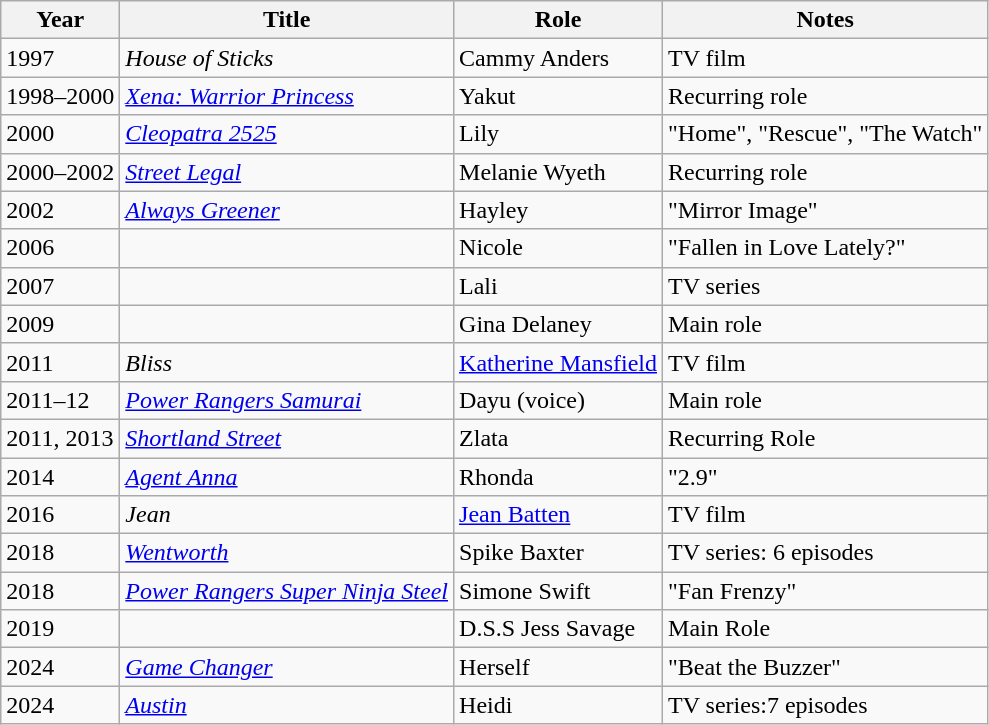<table class="wikitable sortable">
<tr>
<th>Year</th>
<th>Title</th>
<th>Role</th>
<th class="unsortable">Notes</th>
</tr>
<tr>
<td>1997</td>
<td><em>House of Sticks</em></td>
<td>Cammy Anders</td>
<td>TV film</td>
</tr>
<tr>
<td>1998–2000</td>
<td><em><a href='#'>Xena: Warrior Princess</a></em></td>
<td>Yakut</td>
<td>Recurring role</td>
</tr>
<tr>
<td>2000</td>
<td><em><a href='#'>Cleopatra 2525</a></em></td>
<td>Lily</td>
<td>"Home", "Rescue", "The Watch"</td>
</tr>
<tr>
<td>2000–2002</td>
<td><em><a href='#'>Street Legal</a></em></td>
<td>Melanie Wyeth</td>
<td>Recurring role</td>
</tr>
<tr>
<td>2002</td>
<td><em><a href='#'>Always Greener</a></em></td>
<td>Hayley</td>
<td>"Mirror Image"</td>
</tr>
<tr>
<td>2006</td>
<td><em></em></td>
<td>Nicole</td>
<td>"Fallen in Love Lately?"</td>
</tr>
<tr>
<td>2007</td>
<td><em></em></td>
<td>Lali</td>
<td>TV series</td>
</tr>
<tr>
<td>2009</td>
<td><em></em></td>
<td>Gina Delaney</td>
<td>Main role</td>
</tr>
<tr>
<td>2011</td>
<td><em>Bliss</em></td>
<td><a href='#'>Katherine Mansfield</a></td>
<td>TV film</td>
</tr>
<tr>
<td>2011–12</td>
<td><em><a href='#'>Power Rangers Samurai</a></em></td>
<td>Dayu (voice)</td>
<td>Main role</td>
</tr>
<tr>
<td>2011, 2013</td>
<td><em><a href='#'>Shortland Street</a></em></td>
<td>Zlata</td>
<td>Recurring Role</td>
</tr>
<tr>
<td>2014</td>
<td><em><a href='#'>Agent Anna</a></em></td>
<td>Rhonda</td>
<td>"2.9"</td>
</tr>
<tr>
<td>2016</td>
<td><em>Jean</em></td>
<td><a href='#'>Jean Batten</a></td>
<td>TV film</td>
</tr>
<tr>
<td>2018</td>
<td><em><a href='#'>Wentworth</a></em></td>
<td>Spike Baxter</td>
<td>TV series: 6 episodes</td>
</tr>
<tr>
<td>2018</td>
<td><em><a href='#'>Power Rangers Super Ninja Steel</a></em></td>
<td>Simone Swift</td>
<td>"Fan Frenzy"</td>
</tr>
<tr>
<td>2019</td>
<td><em></em></td>
<td>D.S.S Jess Savage</td>
<td>Main Role</td>
</tr>
<tr>
<td>2024</td>
<td><em><a href='#'>Game Changer</a></em></td>
<td>Herself</td>
<td>"Beat the Buzzer"</td>
</tr>
<tr>
<td>2024</td>
<td><em><a href='#'>Austin</a></em></td>
<td>Heidi</td>
<td>TV series:7 episodes</td>
</tr>
</table>
